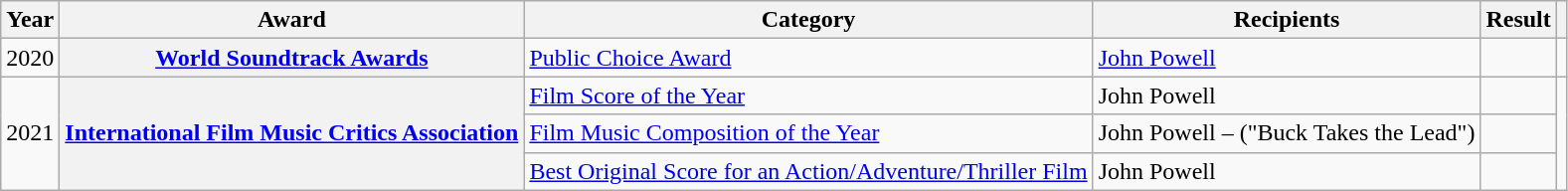<table class="wikitable plainrowheaders sortable">
<tr>
<th scope="col">Year</th>
<th scope="col">Award</th>
<th scope="col">Category</th>
<th scope="col">Recipients</th>
<th scope="col">Result</th>
<th scope="col" class="unsortable"></th>
</tr>
<tr>
<td>2020</td>
<th scope="row"><a href='#'>World Soundtrack Awards</a></th>
<td><a href='#'>Public Choice Award</a></td>
<td><a href='#'>John Powell</a></td>
<td></td>
<td align="center"><br></td>
</tr>
<tr>
<td rowspan="3">2021</td>
<th rowspan="3" scope="row"><a href='#'>International Film Music Critics Association</a></th>
<td><a href='#'>Film Score of the Year</a></td>
<td>John Powell</td>
<td></td>
<td rowspan="3" align="center"><br><br></td>
</tr>
<tr>
<td><a href='#'>Film Music Composition of the Year</a></td>
<td>John Powell – ("Buck Takes the Lead")</td>
<td></td>
</tr>
<tr>
<td><a href='#'>Best Original Score for an Action/Adventure/Thriller Film</a></td>
<td>John Powell</td>
<td></td>
</tr>
</table>
